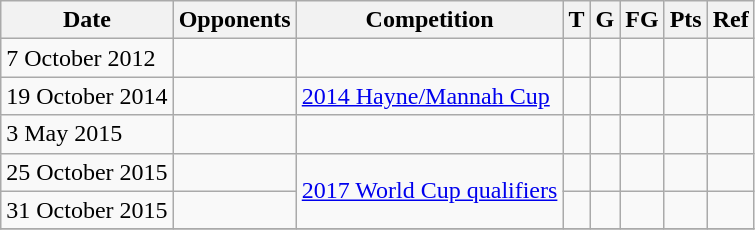<table class="wikitable">
<tr>
<th>Date</th>
<th>Opponents</th>
<th>Competition</th>
<th>T</th>
<th>G</th>
<th>FG</th>
<th>Pts</th>
<th>Ref</th>
</tr>
<tr>
<td>7 October 2012</td>
<td></td>
<td></td>
<td></td>
<td></td>
<td></td>
<td></td>
<td></td>
</tr>
<tr>
<td>19 October 2014</td>
<td></td>
<td><a href='#'>2014 Hayne/Mannah Cup</a></td>
<td></td>
<td></td>
<td></td>
<td></td>
<td></td>
</tr>
<tr>
<td>3 May 2015</td>
<td></td>
<td></td>
<td></td>
<td></td>
<td></td>
<td></td>
<td></td>
</tr>
<tr>
<td>25 October 2015</td>
<td></td>
<td rowspan="2"><a href='#'>2017 World Cup qualifiers</a></td>
<td></td>
<td></td>
<td></td>
<td></td>
<td></td>
</tr>
<tr>
<td>31 October 2015</td>
<td></td>
<td></td>
<td></td>
<td></td>
<td></td>
<td></td>
</tr>
<tr>
</tr>
</table>
